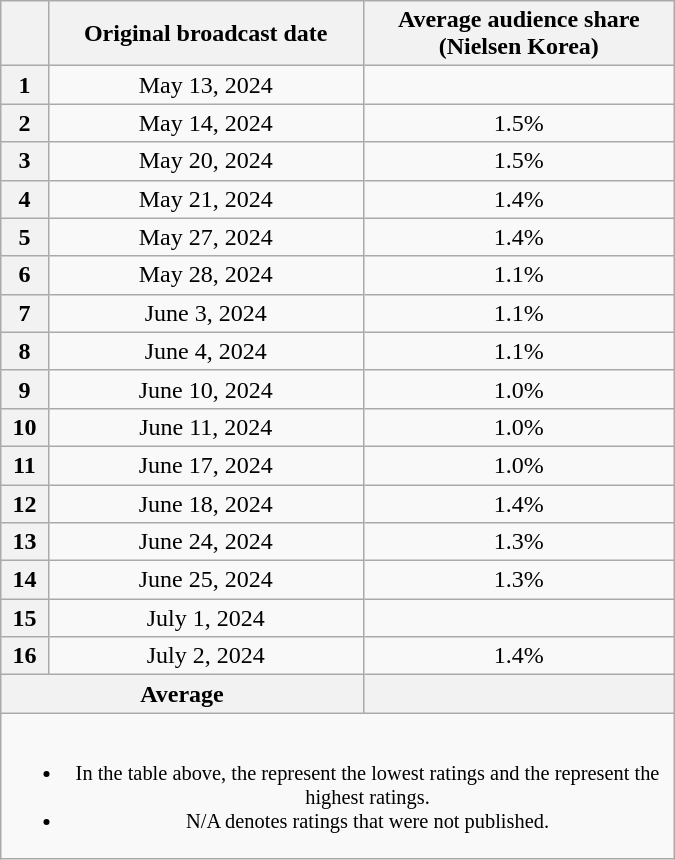<table class="wikitable" style="width:450px; text-align:center">
<tr>
<th scope="col"></th>
<th scope="col">Original broadcast date</th>
<th scope="col">Average audience share<br>(Nielsen Korea)</th>
</tr>
<tr>
<th scope="col">1</th>
<td>May 13, 2024</td>
<td><strong></strong> </td>
</tr>
<tr>
<th scope="col">2</th>
<td>May 14, 2024</td>
<td>1.5% </td>
</tr>
<tr>
<th scope="col">3</th>
<td>May 20, 2024</td>
<td>1.5% </td>
</tr>
<tr>
<th scope="col">4</th>
<td>May 21, 2024</td>
<td>1.4% </td>
</tr>
<tr>
<th scope="col">5</th>
<td>May 27, 2024</td>
<td>1.4% </td>
</tr>
<tr>
<th scope="col">6</th>
<td>May 28, 2024</td>
<td>1.1% </td>
</tr>
<tr>
<th scope="col">7</th>
<td>June 3, 2024</td>
<td>1.1% </td>
</tr>
<tr>
<th scope="col">8</th>
<td>June 4, 2024</td>
<td>1.1% </td>
</tr>
<tr>
<th scope="col">9</th>
<td>June 10, 2024</td>
<td>1.0% </td>
</tr>
<tr>
<th scope="col">10</th>
<td>June 11, 2024</td>
<td>1.0% </td>
</tr>
<tr>
<th scope="col">11</th>
<td>June 17, 2024</td>
<td>1.0% </td>
</tr>
<tr>
<th scope="col">12</th>
<td>June 18, 2024</td>
<td>1.4% </td>
</tr>
<tr>
<th scope="col">13</th>
<td>June 24, 2024</td>
<td>1.3% </td>
</tr>
<tr>
<th scope="col">14</th>
<td>June 25, 2024</td>
<td>1.3% </td>
</tr>
<tr>
<th scope="col">15</th>
<td>July 1, 2024</td>
<td><strong></strong> </td>
</tr>
<tr>
<th scope="col">16</th>
<td>July 2, 2024</td>
<td>1.4% </td>
</tr>
<tr>
<th scope="col" colspan="2">Average</th>
<th scope="col"></th>
</tr>
<tr>
<td colspan="3" style="font-size:85%"><br><ul><li>In the table above, the <strong></strong> represent the lowest ratings and the <strong></strong> represent the highest ratings.</li><li>N/A denotes ratings that were not published.</li></ul></td>
</tr>
</table>
